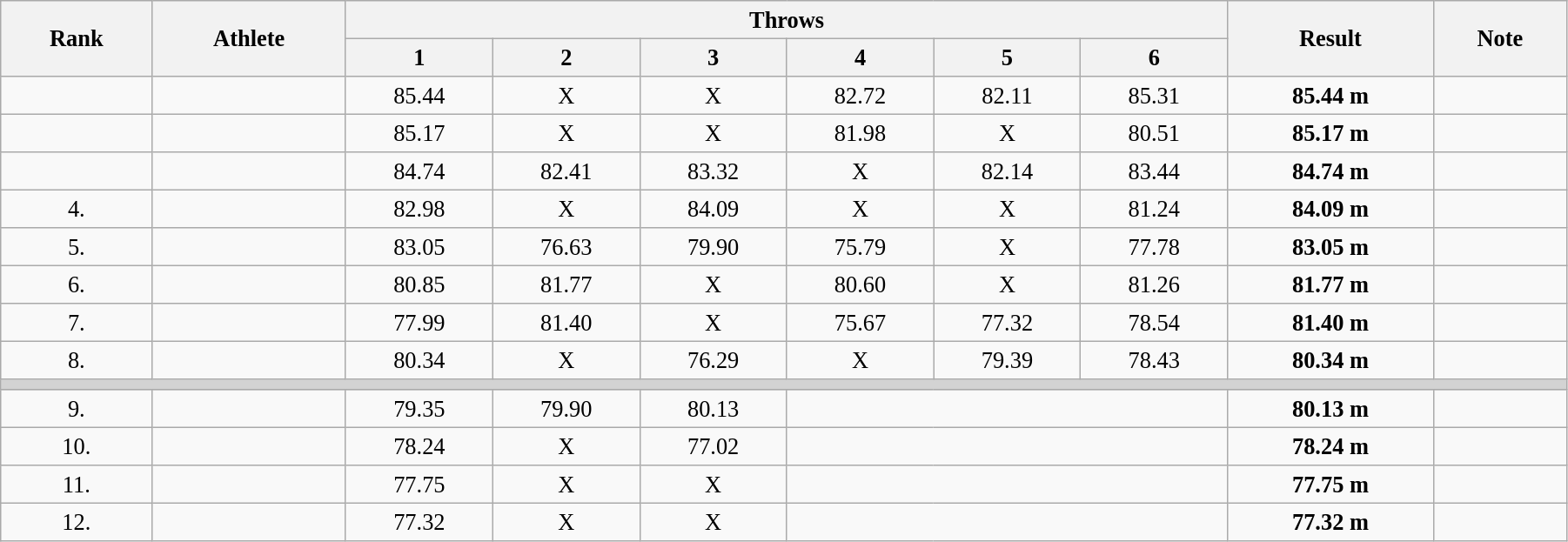<table class="wikitable" style=" text-align:center; font-size:110%;" width="95%">
<tr>
<th rowspan="2">Rank</th>
<th rowspan="2">Athlete</th>
<th colspan="6">Throws</th>
<th rowspan="2">Result</th>
<th rowspan="2">Note</th>
</tr>
<tr>
<th>1</th>
<th>2</th>
<th>3</th>
<th>4</th>
<th>5</th>
<th>6</th>
</tr>
<tr>
<td></td>
<td align=left></td>
<td>85.44</td>
<td>X</td>
<td>X</td>
<td>82.72</td>
<td>82.11</td>
<td>85.31</td>
<td><strong>85.44 m</strong></td>
<td></td>
</tr>
<tr>
<td></td>
<td align=left></td>
<td>85.17</td>
<td>X</td>
<td>X</td>
<td>81.98</td>
<td>X</td>
<td>80.51</td>
<td><strong>85.17 m</strong></td>
<td></td>
</tr>
<tr>
<td></td>
<td align=left></td>
<td>84.74</td>
<td>82.41</td>
<td>83.32</td>
<td>X</td>
<td>82.14</td>
<td>83.44</td>
<td><strong>84.74 m</strong></td>
<td></td>
</tr>
<tr>
<td>4.</td>
<td align=left></td>
<td>82.98</td>
<td>X</td>
<td>84.09</td>
<td>X</td>
<td>X</td>
<td>81.24</td>
<td><strong>84.09 m</strong></td>
<td></td>
</tr>
<tr>
<td>5.</td>
<td align=left></td>
<td>83.05</td>
<td>76.63</td>
<td>79.90</td>
<td>75.79</td>
<td>X</td>
<td>77.78</td>
<td><strong>83.05 m</strong></td>
<td></td>
</tr>
<tr>
<td>6.</td>
<td align=left></td>
<td>80.85</td>
<td>81.77</td>
<td>X</td>
<td>80.60</td>
<td>X</td>
<td>81.26</td>
<td><strong>81.77 m</strong></td>
<td></td>
</tr>
<tr>
<td>7.</td>
<td align=left></td>
<td>77.99</td>
<td>81.40</td>
<td>X</td>
<td>75.67</td>
<td>77.32</td>
<td>78.54</td>
<td><strong>81.40 m</strong></td>
<td></td>
</tr>
<tr>
<td>8.</td>
<td align=left></td>
<td>80.34</td>
<td>X</td>
<td>76.29</td>
<td>X</td>
<td>79.39</td>
<td>78.43</td>
<td><strong>80.34 m</strong></td>
<td></td>
</tr>
<tr>
<td colspan=10 bgcolor=lightgray></td>
</tr>
<tr>
<td>9.</td>
<td align=left></td>
<td>79.35</td>
<td>79.90</td>
<td>80.13</td>
<td colspan=3></td>
<td><strong>80.13 m</strong></td>
<td></td>
</tr>
<tr>
<td>10.</td>
<td align=left></td>
<td>78.24</td>
<td>X</td>
<td>77.02</td>
<td colspan=3></td>
<td><strong>78.24 m</strong></td>
<td></td>
</tr>
<tr>
<td>11.</td>
<td align=left></td>
<td>77.75</td>
<td>X</td>
<td>X</td>
<td colspan=3></td>
<td><strong>77.75 m</strong></td>
<td></td>
</tr>
<tr>
<td>12.</td>
<td align=left></td>
<td>77.32</td>
<td>X</td>
<td>X</td>
<td colspan=3></td>
<td><strong>77.32 m</strong></td>
<td></td>
</tr>
</table>
